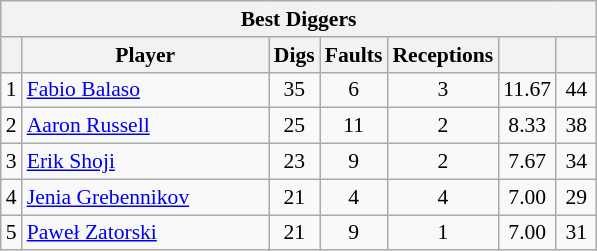<table class="wikitable sortable" style=font-size:90%>
<tr>
<th colspan=7>Best Diggers</th>
</tr>
<tr>
<th></th>
<th width=158>Player</th>
<th width=20>Digs</th>
<th width=20>Faults</th>
<th width=20>Receptions</th>
<th width=20></th>
<th width=20></th>
</tr>
<tr>
<td>1</td>
<td> <a href='#'>Fabio Balaso</a></td>
<td align=center>35</td>
<td align=center>6</td>
<td align=center>3</td>
<td align=center>11.67</td>
<td align=center>44</td>
</tr>
<tr>
<td>2</td>
<td> <a href='#'>Aaron Russell</a></td>
<td align=center>25</td>
<td align=center>11</td>
<td align=center>2</td>
<td align=center>8.33</td>
<td align=center>38</td>
</tr>
<tr>
<td>3</td>
<td> <a href='#'>Erik Shoji</a></td>
<td align=center>23</td>
<td align=center>9</td>
<td align=center>2</td>
<td align=center>7.67</td>
<td align=center>34</td>
</tr>
<tr>
<td>4</td>
<td> <a href='#'>Jenia Grebennikov</a></td>
<td align=center>21</td>
<td align=center>4</td>
<td align=center>4</td>
<td align=center>7.00</td>
<td align=center>29</td>
</tr>
<tr>
<td>5</td>
<td> <a href='#'>Paweł Zatorski</a></td>
<td align=center>21</td>
<td align=center>9</td>
<td align=center>1</td>
<td align=center>7.00</td>
<td align=center>31</td>
</tr>
</table>
